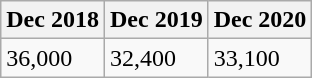<table class="wikitable">
<tr>
<th>Dec 2018</th>
<th>Dec 2019</th>
<th>Dec 2020</th>
</tr>
<tr>
<td>36,000</td>
<td>32,400</td>
<td>33,100</td>
</tr>
</table>
